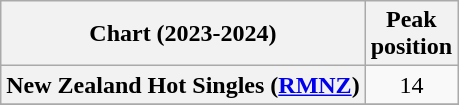<table class="wikitable sortable plainrowheaders" style="text-align:center">
<tr>
<th scope="col">Chart (2023-2024)</th>
<th scope="col">Peak<br>position</th>
</tr>
<tr>
<th scope="row">New Zealand Hot Singles (<a href='#'>RMNZ</a>)</th>
<td>14</td>
</tr>
<tr>
</tr>
</table>
